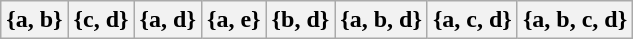<table class="wikitable">
<tr>
<th>{a,  b}</th>
<th>{c, d}</th>
<th>{a, d}</th>
<th>{a, e}</th>
<th>{b, d}</th>
<th>{a, b, d}</th>
<th>{a, c, d}</th>
<th>{a, b, c, d}</th>
</tr>
</table>
